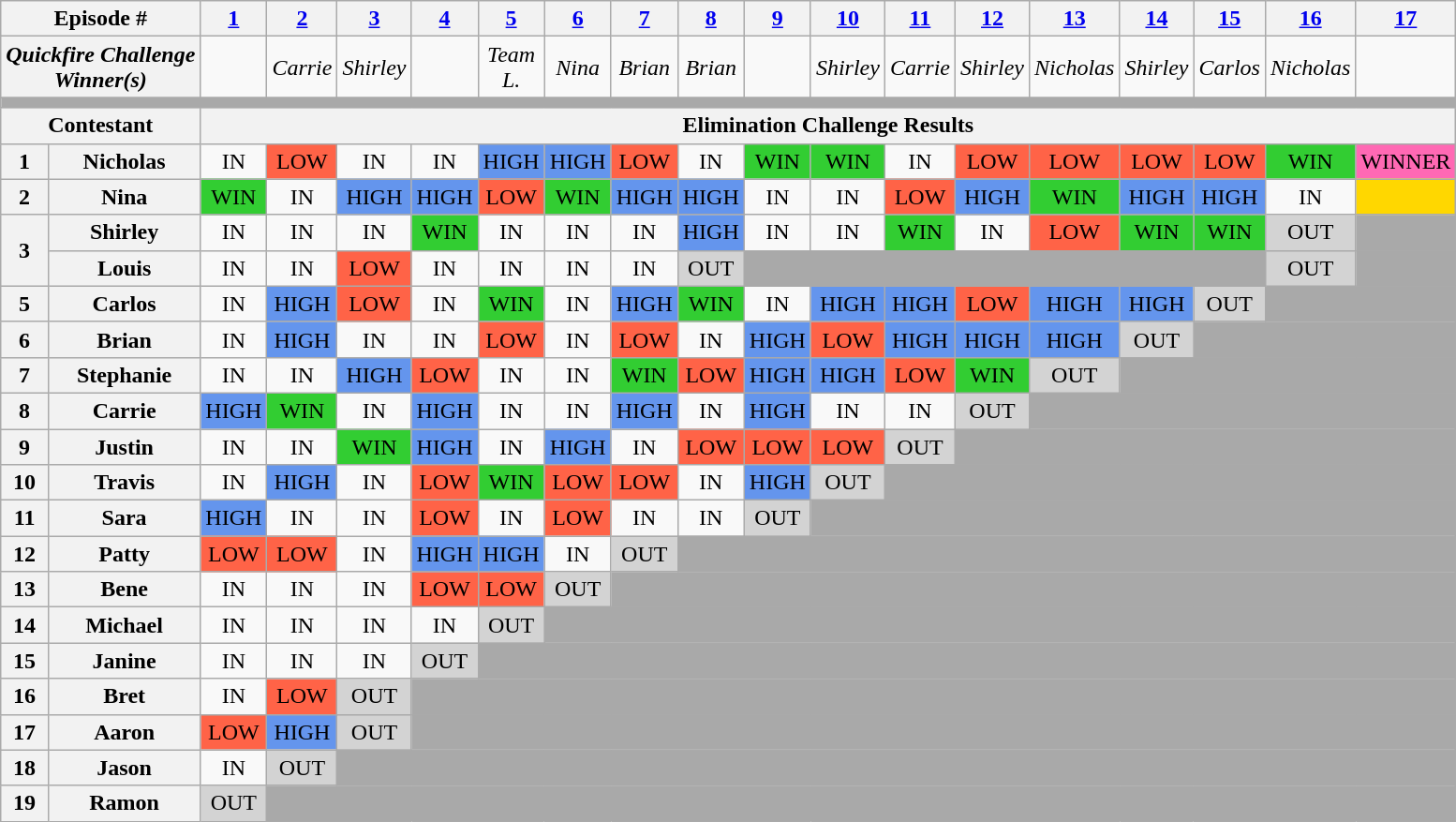<table class="wikitable" style="text-align:center; font-size:100%">
<tr>
<th colspan=2>Episode #</th>
<th><a href='#'>1</a></th>
<th><a href='#'>2</a></th>
<th><a href='#'>3</a></th>
<th><a href='#'>4</a></th>
<th><a href='#'>5</a></th>
<th><a href='#'>6</a></th>
<th><a href='#'>7</a></th>
<th><a href='#'>8</a></th>
<th><a href='#'>9</a></th>
<th><a href='#'>10</a></th>
<th><a href='#'>11</a></th>
<th><a href='#'>12</a></th>
<th><a href='#'>13</a></th>
<th><a href='#'>14</a></th>
<th><a href='#'>15</a></th>
<th><a href='#'>16</a></th>
<th><a href='#'>17</a></th>
</tr>
<tr>
<th colspan=2><em>Quickfire Challenge<br>Winner(s)</em></th>
<td></td>
<td><em>Carrie</em></td>
<td><em>Shirley</em></td>
<td></td>
<td><em>Team</em><br><em>L.</em></td>
<td><em>Nina</em></td>
<td><em>Brian</em></td>
<td><em>Brian</em></td>
<td></td>
<td><em>Shirley</em></td>
<td><em>Carrie</em></td>
<td><em>Shirley</em></td>
<td><em>Nicholas</em></td>
<td><em>Shirley</em></td>
<td><em>Carlos</em></td>
<td><em>Nicholas</em></td>
<td></td>
</tr>
<tr>
<td colspan="19" style="background:darkgrey;"></td>
</tr>
<tr>
<th colspan=2>Contestant</th>
<th colspan="17">Elimination Challenge Results</th>
</tr>
<tr>
<th>1</th>
<th>Nicholas</th>
<td>IN</td>
<td style="background:tomato;">LOW</td>
<td>IN</td>
<td>IN</td>
<td style="background:cornflowerblue;">HIGH</td>
<td style="background:cornflowerblue;">HIGH</td>
<td style="background:tomato;">LOW</td>
<td>IN</td>
<td style="background:limegreen;">WIN</td>
<td style="background:limegreen;">WIN</td>
<td>IN</td>
<td style="background:tomato;">LOW</td>
<td style="background:tomato;">LOW</td>
<td style="background:tomato;">LOW</td>
<td style="background:tomato;">LOW</td>
<td style="background:limegreen;">WIN</td>
<td style="background:hotpink;">WINNER</td>
</tr>
<tr>
<th>2</th>
<th>Nina</th>
<td style="background:limegreen;">WIN</td>
<td>IN</td>
<td style="background:cornflowerblue;">HIGH</td>
<td style="background:cornflowerblue;">HIGH</td>
<td style="background:tomato;">LOW</td>
<td style="background:limegreen;">WIN</td>
<td style="background:cornflowerblue;">HIGH</td>
<td style="background:cornflowerblue;">HIGH</td>
<td>IN</td>
<td>IN</td>
<td style="background:tomato;">LOW</td>
<td style="background:cornflowerblue;">HIGH</td>
<td style="background:limegreen;">WIN</td>
<td style="background:cornflowerblue;">HIGH</td>
<td style="background:cornflowerblue;">HIGH</td>
<td>IN</td>
<td style="background:gold;"></td>
</tr>
<tr>
<th rowspan="2">3</th>
<th>Shirley</th>
<td>IN</td>
<td>IN</td>
<td>IN</td>
<td style="background:limegreen;">WIN</td>
<td>IN</td>
<td>IN</td>
<td>IN</td>
<td style="background:cornflowerblue;">HIGH</td>
<td>IN</td>
<td>IN</td>
<td style="background:limegreen;">WIN</td>
<td>IN</td>
<td style="background:tomato;">LOW</td>
<td style="background:limegreen;">WIN</td>
<td style="background:limegreen;">WIN</td>
<td style="background:lightgrey;">OUT</td>
<td style="background:darkgrey;"></td>
</tr>
<tr>
<th>Louis</th>
<td>IN</td>
<td>IN</td>
<td style="background:tomato;">LOW</td>
<td>IN</td>
<td>IN</td>
<td>IN</td>
<td>IN</td>
<td style="background:lightgrey;">OUT</td>
<td style="background:darkgrey;" colspan="7"></td>
<td style="background:lightgrey;">OUT</td>
<td style="background:darkgrey;"></td>
</tr>
<tr>
<th>5</th>
<th>Carlos</th>
<td>IN</td>
<td style="background:cornflowerblue;">HIGH</td>
<td style="background:tomato;">LOW</td>
<td>IN</td>
<td style="background:limegreen;">WIN</td>
<td>IN</td>
<td style="background:cornflowerblue;">HIGH</td>
<td style="background:limegreen;">WIN</td>
<td>IN</td>
<td style="background:cornflowerblue;">HIGH</td>
<td style="background:cornflowerblue;">HIGH</td>
<td style="background:tomato;">LOW</td>
<td style="background:cornflowerblue;">HIGH</td>
<td style="background:cornflowerblue;">HIGH</td>
<td style="background:lightgrey;">OUT</td>
<td style="background:darkgrey;" colspan="2"></td>
</tr>
<tr>
<th>6</th>
<th>Brian</th>
<td>IN</td>
<td style="background:cornflowerblue;">HIGH</td>
<td>IN</td>
<td>IN</td>
<td style="background:tomato;">LOW</td>
<td>IN</td>
<td style="background:tomato;">LOW</td>
<td>IN</td>
<td style="background:cornflowerblue;">HIGH</td>
<td style="background:tomato;">LOW</td>
<td style="background:cornflowerblue;">HIGH</td>
<td style="background:cornflowerblue;">HIGH</td>
<td style="background:cornflowerblue;">HIGH</td>
<td style="background:lightgrey;">OUT</td>
<td style="background:darkgrey;" colspan="3"></td>
</tr>
<tr>
<th>7</th>
<th>Stephanie</th>
<td>IN</td>
<td>IN</td>
<td style="background:cornflowerblue;">HIGH</td>
<td style="background:tomato;">LOW</td>
<td>IN</td>
<td>IN</td>
<td style="background:limegreen;">WIN</td>
<td style="background:tomato;">LOW</td>
<td style="background:cornflowerblue;">HIGH</td>
<td style="background:cornflowerblue;">HIGH</td>
<td style="background:tomato;">LOW</td>
<td style="background:limegreen;">WIN</td>
<td style="background:lightgrey;">OUT</td>
<td style="background:darkgrey;" colspan="4"></td>
</tr>
<tr>
<th>8</th>
<th>Carrie</th>
<td style="background:cornflowerblue;">HIGH</td>
<td style="background:limegreen;">WIN</td>
<td>IN</td>
<td style="background:cornflowerblue;">HIGH</td>
<td>IN</td>
<td>IN</td>
<td style="background:cornflowerblue;">HIGH</td>
<td>IN</td>
<td style="background:cornflowerblue;">HIGH</td>
<td>IN</td>
<td>IN</td>
<td style="background:lightgrey;">OUT</td>
<td style="background:darkgrey;" colspan="5"></td>
</tr>
<tr>
<th>9</th>
<th>Justin</th>
<td>IN</td>
<td>IN</td>
<td style="background:limegreen;">WIN</td>
<td style="background:cornflowerblue;">HIGH</td>
<td>IN</td>
<td style="background:cornflowerblue;">HIGH</td>
<td>IN</td>
<td style="background:tomato;">LOW</td>
<td style="background:tomato;">LOW</td>
<td style="background:tomato;">LOW</td>
<td style="background:lightgrey;">OUT</td>
<td style="background:darkgrey;" colspan="6"></td>
</tr>
<tr>
<th>10</th>
<th>Travis</th>
<td>IN</td>
<td style="background:cornflowerblue;">HIGH</td>
<td>IN</td>
<td style="background:tomato;">LOW</td>
<td style="background:limegreen;">WIN</td>
<td style="background:tomato;">LOW</td>
<td style="background:tomato;">LOW</td>
<td>IN</td>
<td style="background:cornflowerblue;">HIGH</td>
<td style="background:lightgrey;">OUT</td>
<td style="background:darkgrey;" colspan="7"></td>
</tr>
<tr>
<th>11</th>
<th>Sara</th>
<td style="background:cornflowerblue;">HIGH</td>
<td>IN</td>
<td>IN</td>
<td style="background:tomato;">LOW</td>
<td>IN</td>
<td style="background:tomato;">LOW</td>
<td>IN</td>
<td>IN</td>
<td style="background:lightgrey;">OUT</td>
<td style="background:darkgrey;" colspan="8"></td>
</tr>
<tr>
<th>12</th>
<th>Patty</th>
<td style="background:tomato;">LOW</td>
<td style="background:tomato;">LOW</td>
<td>IN</td>
<td style="background:cornflowerblue;">HIGH</td>
<td style="background:cornflowerblue;">HIGH</td>
<td>IN</td>
<td style="background:lightgrey;">OUT</td>
<td style="background:darkgrey;" colspan="10"></td>
</tr>
<tr>
<th>13</th>
<th>Bene</th>
<td>IN</td>
<td>IN</td>
<td>IN</td>
<td style="background:tomato;">LOW</td>
<td style="background:tomato;">LOW</td>
<td style="background:lightgrey;">OUT</td>
<td style="background:darkgrey;" colspan="11"></td>
</tr>
<tr>
<th>14</th>
<th>Michael</th>
<td>IN</td>
<td>IN</td>
<td>IN</td>
<td>IN</td>
<td style="background:lightgrey;">OUT</td>
<td style="background:darkgrey;" colspan="12"></td>
</tr>
<tr>
<th>15</th>
<th>Janine</th>
<td>IN</td>
<td>IN</td>
<td>IN</td>
<td style="background:lightgrey;">OUT</td>
<td style="background:darkgrey;" colspan="13"></td>
</tr>
<tr>
<th>16</th>
<th>Bret</th>
<td>IN</td>
<td style="background:tomato;">LOW</td>
<td style="background:lightgrey;">OUT</td>
<td style="background:darkgrey;" colspan="14"></td>
</tr>
<tr>
<th>17</th>
<th>Aaron</th>
<td style="background:tomato;">LOW</td>
<td style="background:cornflowerblue;">HIGH</td>
<td style="background:lightgrey;">OUT</td>
<td style="background:darkgrey;" colspan="14"></td>
</tr>
<tr>
<th>18</th>
<th>Jason</th>
<td>IN</td>
<td style="background:lightgrey;">OUT</td>
<td style="background:darkgrey;" colspan="15"></td>
</tr>
<tr>
<th>19</th>
<th>Ramon</th>
<td style="background:lightgrey;">OUT</td>
<td style="background:darkgrey;" colspan="16"></td>
</tr>
</table>
